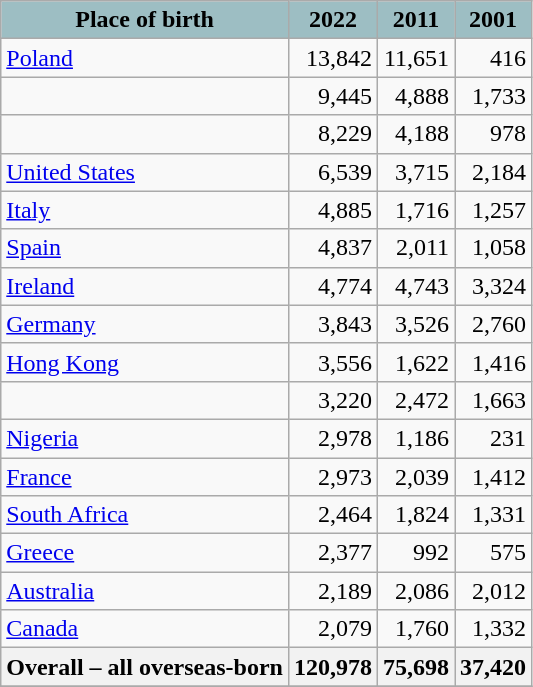<table class="wikitable collapsible sortable" style="text-align:right">
<tr>
<th scope="col" style="text-align:center; background:#9dbec3;">Place of birth</th>
<th scope="col" style="text-align:center; background:#9dbec3;">2022</th>
<th scope="col" style="text-align:center; background:#9dbec3;">2011</th>
<th scope="col" style="text-align:center; background:#9dbec3;">2001</th>
</tr>
<tr>
<td scope="row" style="text-align:left;"> <a href='#'>Poland</a></td>
<td>13,842</td>
<td>11,651</td>
<td>416</td>
</tr>
<tr>
<td scope="row" style="text-align:left;"></td>
<td>9,445</td>
<td>4,888</td>
<td>1,733</td>
</tr>
<tr>
<td scope="row" style="text-align:left;"></td>
<td>8,229</td>
<td>4,188</td>
<td>978</td>
</tr>
<tr>
<td scope="row" style="text-align:left;"> <a href='#'>United States</a></td>
<td>6,539</td>
<td>3,715</td>
<td>2,184</td>
</tr>
<tr>
<td scope="row" style="text-align:left;"> <a href='#'>Italy</a></td>
<td>4,885</td>
<td>1,716</td>
<td>1,257</td>
</tr>
<tr>
<td scope="row" style="text-align:left;"> <a href='#'>Spain</a></td>
<td>4,837</td>
<td>2,011</td>
<td>1,058</td>
</tr>
<tr>
<td scope="row" style="text-align:left;"> <a href='#'>Ireland</a></td>
<td>4,774</td>
<td>4,743</td>
<td>3,324</td>
</tr>
<tr>
<td scope="row" style="text-align:left;"> <a href='#'>Germany</a></td>
<td>3,843</td>
<td>3,526</td>
<td>2,760</td>
</tr>
<tr>
<td scope="row" style="text-align:left;"> <a href='#'>Hong Kong</a></td>
<td>3,556</td>
<td>1,622</td>
<td>1,416</td>
</tr>
<tr>
<td scope="row" style="text-align:left;"></td>
<td>3,220</td>
<td>2,472</td>
<td>1,663</td>
</tr>
<tr>
<td scope="row" style="text-align:left;"> <a href='#'>Nigeria</a></td>
<td>2,978</td>
<td>1,186</td>
<td>231</td>
</tr>
<tr>
<td scope="row" style="text-align:left;"> <a href='#'>France</a></td>
<td>2,973</td>
<td>2,039</td>
<td>1,412</td>
</tr>
<tr>
<td scope="row" style="text-align:left;"> <a href='#'>South Africa</a></td>
<td>2,464</td>
<td>1,824</td>
<td>1,331</td>
</tr>
<tr>
<td scope="row" style="text-align:left;"> <a href='#'>Greece</a></td>
<td>2,377</td>
<td>992</td>
<td>575</td>
</tr>
<tr>
<td scope="row" style="text-align:left;"> <a href='#'>Australia</a></td>
<td>2,189</td>
<td>2,086</td>
<td>2,012</td>
</tr>
<tr>
<td scope="row" style="text-align:left;"> <a href='#'>Canada</a></td>
<td>2,079</td>
<td>1,760</td>
<td>1,332</td>
</tr>
<tr>
<th scope="row" style="text-align:left;"><strong>Overall – all overseas-born</strong></th>
<th>120,978</th>
<th>75,698</th>
<th>37,420</th>
</tr>
<tr>
</tr>
</table>
